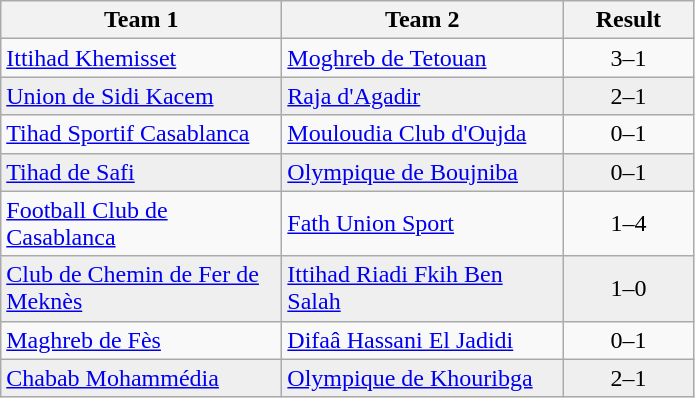<table class="wikitable">
<tr>
<th width="180">Team 1</th>
<th width="180">Team 2</th>
<th width="80">Result</th>
</tr>
<tr>
<td><a href='#'>Ittihad Khemisset</a></td>
<td><a href='#'>Moghreb de Tetouan</a></td>
<td align="center">3–1</td>
</tr>
<tr style="background:#EFEFEF">
<td><a href='#'>Union de Sidi Kacem</a></td>
<td><a href='#'>Raja d'Agadir</a></td>
<td align="center">2–1</td>
</tr>
<tr>
<td><a href='#'>Tihad Sportif Casablanca</a></td>
<td><a href='#'>Mouloudia Club d'Oujda</a></td>
<td align="center">0–1</td>
</tr>
<tr style="background:#EFEFEF">
<td><a href='#'>Tihad de Safi</a></td>
<td><a href='#'>Olympique de Boujniba</a></td>
<td align="center">0–1</td>
</tr>
<tr>
<td><a href='#'>Football Club de Casablanca</a></td>
<td><a href='#'>Fath Union Sport</a></td>
<td align="center">1–4</td>
</tr>
<tr style="background:#EFEFEF">
<td><a href='#'>Club de Chemin de Fer de Meknès</a></td>
<td><a href='#'>Ittihad Riadi Fkih Ben Salah</a></td>
<td align="center">1–0</td>
</tr>
<tr>
<td><a href='#'>Maghreb de Fès</a></td>
<td><a href='#'>Difaâ Hassani El Jadidi</a></td>
<td align="center">0–1</td>
</tr>
<tr style="background:#EFEFEF">
<td><a href='#'>Chabab Mohammédia</a></td>
<td><a href='#'>Olympique de Khouribga</a></td>
<td align="center">2–1</td>
</tr>
</table>
